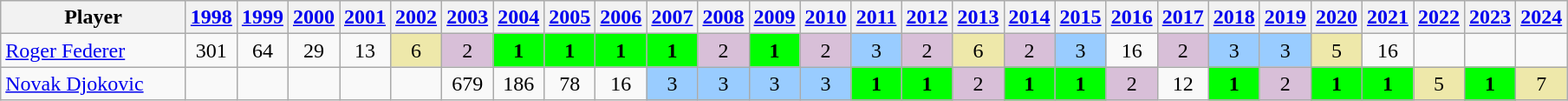<table class="wikitable" style="text-align:center">
<tr>
<th width="135">Player</th>
<th><a href='#'>1998</a></th>
<th><a href='#'>1999</a></th>
<th><a href='#'>2000</a></th>
<th><a href='#'>2001</a></th>
<th><a href='#'>2002</a></th>
<th><a href='#'>2003</a></th>
<th><a href='#'>2004</a></th>
<th><a href='#'>2005</a></th>
<th><a href='#'>2006</a></th>
<th><a href='#'>2007</a></th>
<th><a href='#'>2008</a></th>
<th><a href='#'>2009</a></th>
<th><a href='#'>2010</a></th>
<th><a href='#'>2011</a></th>
<th><a href='#'>2012</a></th>
<th><a href='#'>2013</a></th>
<th><a href='#'>2014</a></th>
<th><a href='#'>2015</a></th>
<th><a href='#'>2016</a></th>
<th><a href='#'>2017</a></th>
<th><a href='#'>2018</a></th>
<th><a href='#'>2019</a></th>
<th><a href='#'>2020</a></th>
<th><a href='#'>2021</a></th>
<th><a href='#'>2022</a></th>
<th><a href='#'>2023</a></th>
<th><a href='#'>2024</a></th>
</tr>
<tr>
<td align="left"> <a href='#'>Roger Federer</a></td>
<td>301</td>
<td>64</td>
<td>29</td>
<td>13</td>
<td bgcolor=eee8aa>6</td>
<td bgcolor=thistle>2</td>
<td bgcolor=lime><strong>1</strong></td>
<td bgcolor=lime><strong>1</strong></td>
<td bgcolor=lime><strong>1</strong></td>
<td bgcolor=lime><strong>1</strong></td>
<td bgcolor=thistle>2</td>
<td bgcolor=lime><strong>1</strong></td>
<td bgcolor=thistle>2</td>
<td bgcolor=99ccff>3</td>
<td bgcolor=thistle>2</td>
<td bgcolor=eee8aa>6</td>
<td bgcolor=thistle>2</td>
<td bgcolor=99ccff>3</td>
<td>16</td>
<td bgcolor=thistle>2</td>
<td bgcolor=99ccff>3</td>
<td bgcolor=99ccff>3</td>
<td bgcolor=eee8aa>5</td>
<td>16</td>
<td></td>
<td></td>
<td></td>
</tr>
<tr>
<td align="left"> <a href='#'>Novak Djokovic</a></td>
<td></td>
<td></td>
<td></td>
<td></td>
<td></td>
<td>679</td>
<td>186</td>
<td>78</td>
<td>16</td>
<td bgcolor=99ccff>3</td>
<td bgcolor=99ccff>3</td>
<td bgcolor=99ccff>3</td>
<td bgcolor=99ccff>3</td>
<td bgcolor=lime><strong>1</strong></td>
<td bgcolor=lime><strong>1</strong></td>
<td bgcolor=thistle>2</td>
<td bgcolor=lime><strong>1</strong></td>
<td bgcolor=lime><strong>1</strong></td>
<td bgcolor=thistle>2</td>
<td>12</td>
<td bgcolor=lime><strong>1</strong></td>
<td bgcolor=thistle>2</td>
<td bgcolor=lime><strong>1</strong></td>
<td bgcolor=lime><strong>1</strong></td>
<td bgcolor=eee8aa>5</td>
<td bgcolor=lime><strong>1</strong></td>
<td bgcolor=eee8aa>7</td>
</tr>
</table>
